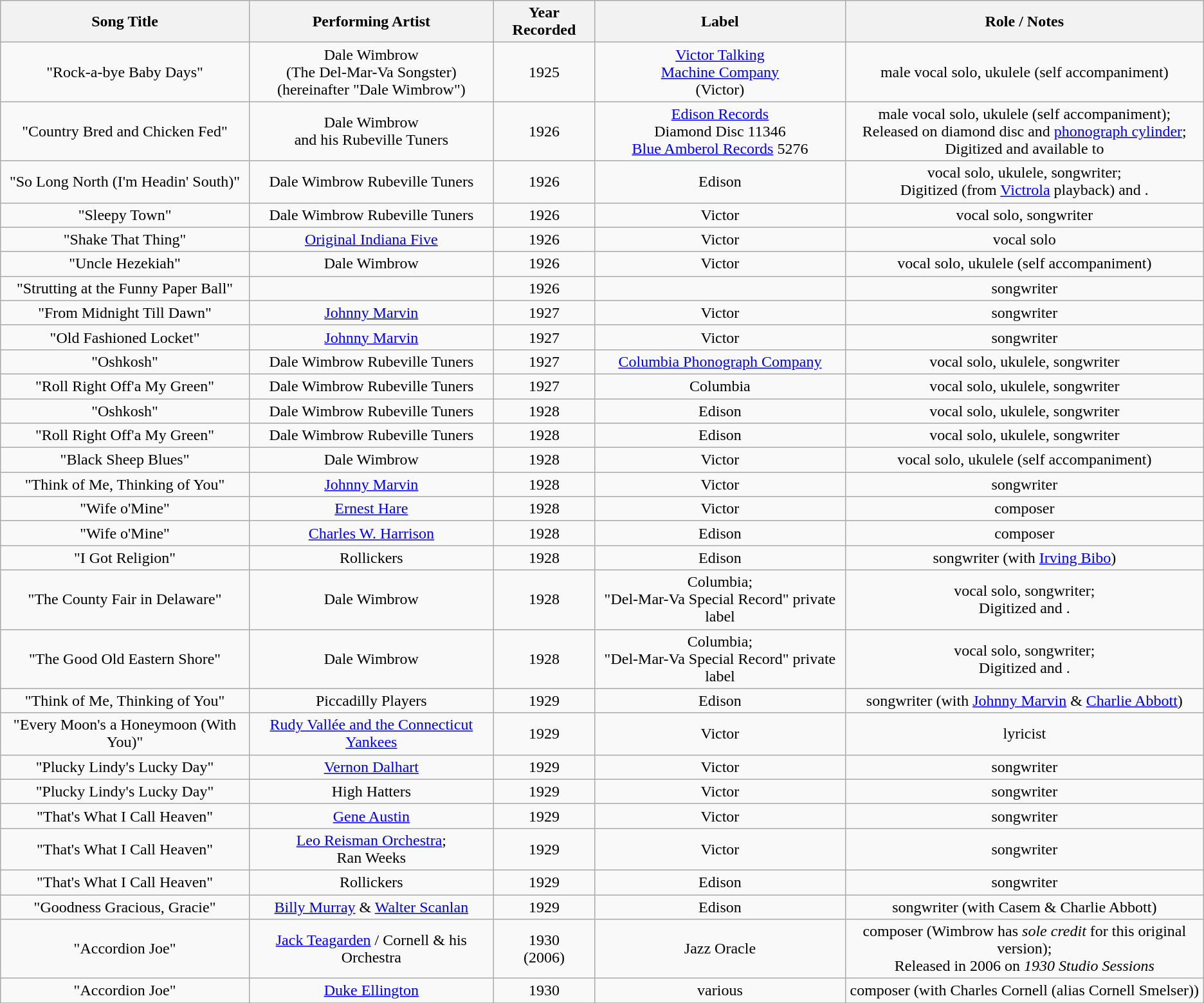<table class="wikitable" style="text-align:center">
<tr>
<th>Song Title</th>
<th>Performing Artist</th>
<th>Year Recorded</th>
<th>Label</th>
<th>Role / Notes</th>
</tr>
<tr>
<td>"Rock-a-bye Baby Days"</td>
<td>Dale Wimbrow<br>(The Del-Mar-Va Songster)<br>(hereinafter "Dale Wimbrow")</td>
<td>1925</td>
<td><a href='#'>Victor Talking<br>Machine Company</a><br>(Victor)</td>
<td>male vocal solo, ukulele (self accompaniment)</td>
</tr>
<tr>
<td>"Country Bred and Chicken Fed"</td>
<td>Dale Wimbrow<br>and his Rubeville Tuners</td>
<td>1926</td>
<td><a href='#'>Edison Records</a><br>Diamond Disc 11346<br><a href='#'>Blue Amberol Records</a> 5276</td>
<td>male vocal solo, ukulele (self accompaniment);<br>Released on diamond disc and <a href='#'>phonograph cylinder</a>;<br>Digitized and available to </td>
</tr>
<tr>
<td>"So Long North (I'm Headin' South)"</td>
<td>Dale Wimbrow Rubeville Tuners</td>
<td>1926</td>
<td>Edison</td>
<td>vocal solo, ukulele, songwriter;<br>Digitized (from <a href='#'>Victrola</a> playback) and .</td>
</tr>
<tr>
<td>"Sleepy Town"</td>
<td>Dale Wimbrow Rubeville Tuners</td>
<td>1926</td>
<td>Victor</td>
<td>vocal solo, songwriter</td>
</tr>
<tr>
<td>"Shake That Thing"</td>
<td><a href='#'>Original Indiana Five</a></td>
<td>1926</td>
<td>Victor</td>
<td>vocal solo</td>
</tr>
<tr>
<td>"Uncle Hezekiah"</td>
<td>Dale Wimbrow</td>
<td>1926</td>
<td>Victor</td>
<td>vocal solo, ukulele (self accompaniment)</td>
</tr>
<tr>
<td>"Strutting at the Funny Paper Ball"</td>
<td></td>
<td>1926</td>
<td></td>
<td>songwriter</td>
</tr>
<tr>
<td>"From Midnight Till Dawn"</td>
<td><a href='#'>Johnny Marvin</a></td>
<td>1927</td>
<td>Victor</td>
<td>songwriter</td>
</tr>
<tr>
<td>"Old Fashioned Locket"</td>
<td><a href='#'>Johnny Marvin</a></td>
<td>1927</td>
<td>Victor</td>
<td>songwriter</td>
</tr>
<tr>
<td>"Oshkosh"</td>
<td>Dale Wimbrow Rubeville Tuners</td>
<td>1927</td>
<td><a href='#'>Columbia Phonograph Company</a></td>
<td>vocal solo, ukulele, songwriter</td>
</tr>
<tr>
<td>"Roll Right Off'a My Green"</td>
<td>Dale Wimbrow Rubeville Tuners</td>
<td>1927</td>
<td>Columbia</td>
<td>vocal solo, ukulele, songwriter</td>
</tr>
<tr>
<td>"Oshkosh"</td>
<td>Dale Wimbrow Rubeville Tuners</td>
<td>1928</td>
<td>Edison</td>
<td>vocal solo, ukulele, songwriter</td>
</tr>
<tr>
<td>"Roll Right Off'a My Green"</td>
<td>Dale Wimbrow Rubeville Tuners</td>
<td>1928</td>
<td>Edison</td>
<td>vocal solo, ukulele, songwriter</td>
</tr>
<tr>
<td>"Black Sheep Blues"</td>
<td>Dale Wimbrow</td>
<td>1928</td>
<td>Victor</td>
<td>vocal solo, ukulele (self accompaniment)</td>
</tr>
<tr>
<td>"Think of Me, Thinking of You"</td>
<td><a href='#'>Johnny Marvin</a></td>
<td>1928</td>
<td>Victor</td>
<td>songwriter</td>
</tr>
<tr>
<td>"Wife o'Mine"</td>
<td><a href='#'>Ernest Hare</a></td>
<td>1928</td>
<td>Victor</td>
<td>composer</td>
</tr>
<tr>
<td>"Wife o'Mine"</td>
<td><a href='#'>Charles W. Harrison</a></td>
<td>1928</td>
<td>Edison</td>
<td>composer</td>
</tr>
<tr>
<td>"I Got Religion"</td>
<td>Rollickers</td>
<td>1928</td>
<td>Edison</td>
<td>songwriter (with <a href='#'>Irving Bibo</a>)</td>
</tr>
<tr>
<td>"The County Fair in Delaware"</td>
<td>Dale Wimbrow</td>
<td>1928</td>
<td>Columbia;<br>"Del-Mar-Va Special Record" private label</td>
<td>vocal solo, songwriter;<br>Digitized and .</td>
</tr>
<tr>
<td>"The Good Old Eastern Shore"</td>
<td>Dale Wimbrow</td>
<td>1928</td>
<td>Columbia;<br>"Del-Mar-Va Special Record" private label</td>
<td>vocal solo, songwriter;<br>Digitized and .</td>
</tr>
<tr>
<td>"Think of Me, Thinking of You"</td>
<td>Piccadilly Players</td>
<td>1929</td>
<td>Edison</td>
<td>songwriter (with <a href='#'>Johnny Marvin</a> & <a href='#'>Charlie Abbott</a>)</td>
</tr>
<tr>
<td>"Every Moon's a Honeymoon (With You)"</td>
<td><a href='#'>Rudy Vallée and the Connecticut Yankees</a></td>
<td>1929</td>
<td>Victor</td>
<td>lyricist</td>
</tr>
<tr>
<td>"Plucky Lindy's Lucky Day"</td>
<td><a href='#'>Vernon Dalhart</a></td>
<td>1929</td>
<td>Victor</td>
<td>songwriter</td>
</tr>
<tr>
<td>"Plucky Lindy's Lucky Day"</td>
<td>High Hatters</td>
<td>1929</td>
<td>Victor</td>
<td>songwriter</td>
</tr>
<tr>
<td>"That's What I Call Heaven"</td>
<td><a href='#'>Gene Austin</a></td>
<td>1929</td>
<td>Victor</td>
<td>songwriter</td>
</tr>
<tr>
<td>"That's What I Call Heaven"</td>
<td><a href='#'>Leo Reisman Orchestra</a>;<br>Ran Weeks</td>
<td>1929</td>
<td>Victor</td>
<td>songwriter</td>
</tr>
<tr>
<td>"That's What I Call Heaven"</td>
<td>Rollickers</td>
<td>1929</td>
<td>Edison</td>
<td>songwriter</td>
</tr>
<tr>
<td>"Goodness Gracious, Gracie"</td>
<td><a href='#'>Billy Murray</a> & <a href='#'>Walter Scanlan</a></td>
<td>1929</td>
<td>Edison</td>
<td>songwriter (with Casem & Charlie Abbott)</td>
</tr>
<tr>
<td>"Accordion Joe"</td>
<td><a href='#'>Jack Teagarden</a> / Cornell & his Orchestra</td>
<td>1930<br>(2006)</td>
<td>Jazz Oracle</td>
<td>composer (Wimbrow has <em>sole credit</em> for this original version);<br>Released in 2006 on <em>1930 Studio Sessions</em></td>
</tr>
<tr>
<td>"Accordion Joe"</td>
<td><a href='#'>Duke Ellington</a></td>
<td>1930</td>
<td>various</td>
<td>composer (with Charles Cornell (alias Cornell Smelser))</td>
</tr>
<tr>
</tr>
</table>
